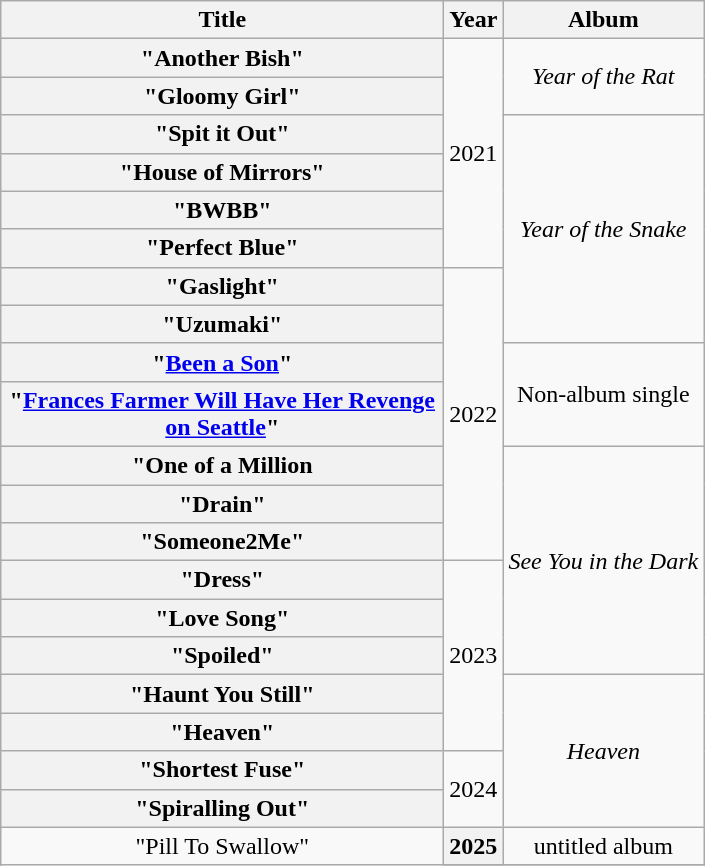<table class="wikitable plainrowheaders" style="text-align:center;">
<tr>
<th scope="col" style="width:18em;">Title</th>
<th scope="col">Year</th>
<th scope="col">Album</th>
</tr>
<tr>
<th scope="row">"Another Bish"</th>
<td rowspan="6">2021</td>
<td rowspan="2"><em>Year of the Rat</em></td>
</tr>
<tr>
<th scope="row">"Gloomy Girl"</th>
</tr>
<tr>
<th scope="row">"Spit it Out"</th>
<td rowspan="6"><em>Year of the Snake</em></td>
</tr>
<tr>
<th scope="row">"House of Mirrors"</th>
</tr>
<tr>
<th scope="row">"BWBB"</th>
</tr>
<tr>
<th scope="row">"Perfect Blue"</th>
</tr>
<tr>
<th scope="row">"Gaslight"</th>
<td rowspan="7">2022</td>
</tr>
<tr>
<th scope="row">"Uzumaki"</th>
</tr>
<tr>
<th scope="row">"<a href='#'>Been a Son</a>"</th>
<td rowspan="2">Non-album single</td>
</tr>
<tr>
<th scope="row">"<a href='#'>Frances Farmer Will Have Her Revenge on Seattle</a>"</th>
</tr>
<tr>
<th scope="row">"One of a Million</th>
<td rowspan="6"><em>See You in the Dark</em></td>
</tr>
<tr>
<th scope="row">"Drain"</th>
</tr>
<tr>
<th scope="row">"Someone2Me"</th>
</tr>
<tr>
<th scope="row">"Dress"</th>
<td rowspan="5">2023</td>
</tr>
<tr>
<th scope="row">"Love Song"</th>
</tr>
<tr>
<th scope="row">"Spoiled"</th>
</tr>
<tr>
<th scope="row">"Haunt You Still"</th>
<td rowspan="5"><em>Heaven</em></td>
</tr>
<tr>
<th scope="row">"Heaven"</th>
</tr>
<tr>
<th scope="row">"Shortest Fuse"</th>
<td rowspan="3">2024</td>
</tr>
<tr>
<th scope="row">"Spiralling Out"</th>
</tr>
<tr>
<td rowspan="5">"Pill To Swallow"</td>
</tr>
<tr>
<th scope="row">2025</th>
<td>untitled album</td>
</tr>
<tr>
</tr>
</table>
